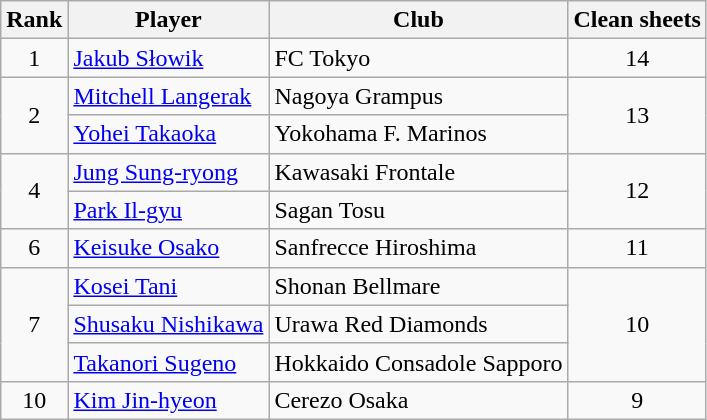<table class="wikitable" style="text-align:center">
<tr>
<th>Rank</th>
<th>Player</th>
<th>Club</th>
<th>Clean sheets</th>
</tr>
<tr>
<td>1</td>
<td align="left"> <a href='#'>Jakub Słowik</a></td>
<td align="left">FC Tokyo</td>
<td>14</td>
</tr>
<tr>
<td rowspan=2>2</td>
<td align="left"> <a href='#'>Mitchell Langerak</a></td>
<td align="left">Nagoya Grampus</td>
<td rowspan=2>13</td>
</tr>
<tr>
<td align="left"> <a href='#'>Yohei Takaoka</a></td>
<td align="left">Yokohama F. Marinos</td>
</tr>
<tr>
<td rowspan=2>4</td>
<td align="left"> <a href='#'>Jung Sung-ryong</a></td>
<td align="left">Kawasaki Frontale</td>
<td rowspan=2>12</td>
</tr>
<tr>
<td align="left"> <a href='#'>Park Il-gyu</a></td>
<td align="left">Sagan Tosu</td>
</tr>
<tr>
<td>6</td>
<td align="left"> <a href='#'>Keisuke Osako</a></td>
<td align="left">Sanfrecce Hiroshima</td>
<td>11</td>
</tr>
<tr>
<td rowspan=3>7</td>
<td align="left"> <a href='#'>Kosei Tani</a></td>
<td align="left">Shonan Bellmare</td>
<td rowspan=3>10</td>
</tr>
<tr>
<td align="left"> <a href='#'>Shusaku Nishikawa</a></td>
<td align="left">Urawa Red Diamonds</td>
</tr>
<tr>
<td align="left"> <a href='#'>Takanori Sugeno</a></td>
<td align="left">Hokkaido Consadole Sapporo</td>
</tr>
<tr>
<td>10</td>
<td align="left"> <a href='#'>Kim Jin-hyeon</a></td>
<td align="left">Cerezo Osaka</td>
<td>9<br></td>
</tr>
</table>
